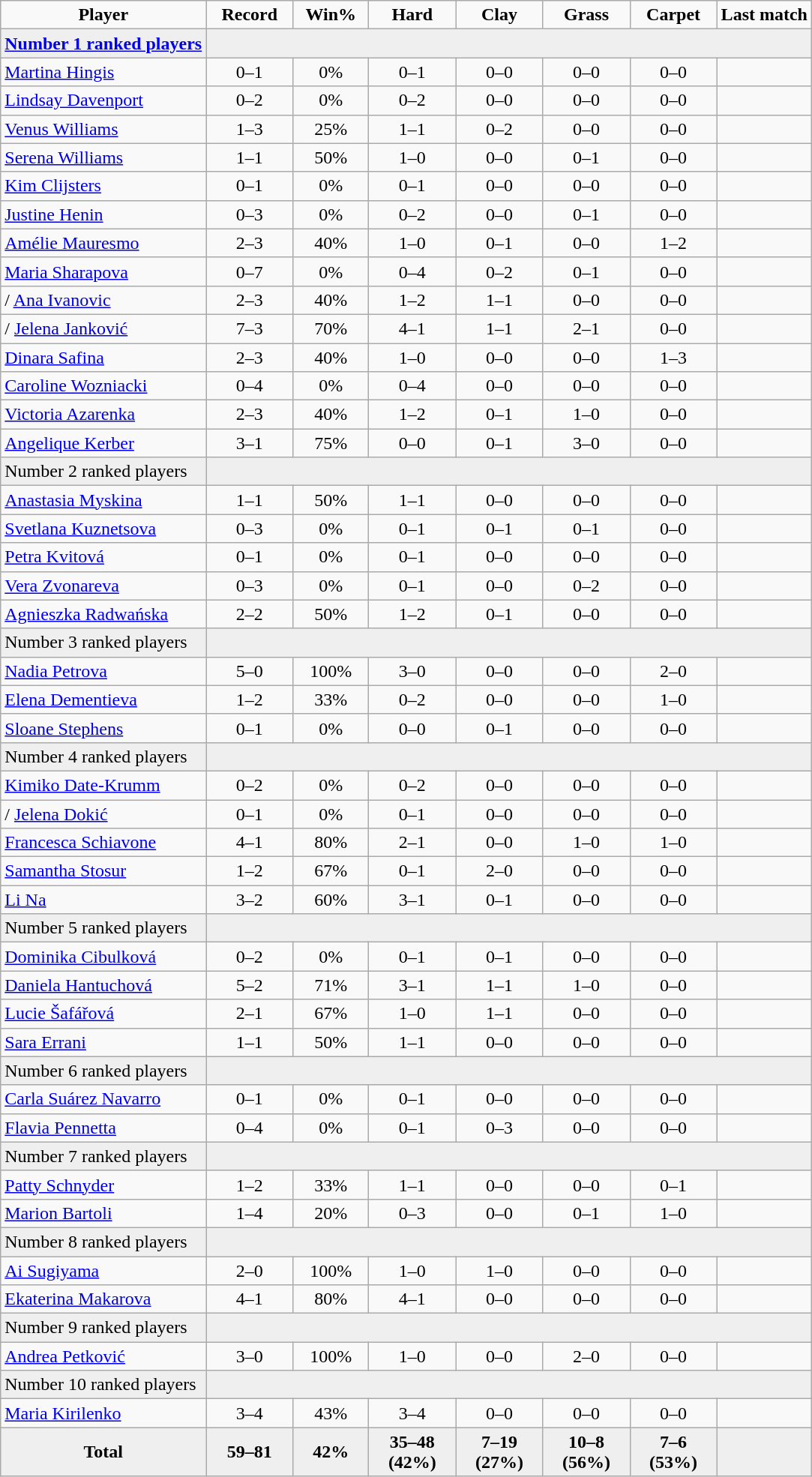<table class="sortable wikitable" style=text-align:center>
<tr>
<td><strong>Player</strong></td>
<td width=70><strong>Record</strong></td>
<td width=60><strong>Win%</strong></td>
<td width=70><strong>Hard</strong></td>
<td width=70><strong>Clay</strong></td>
<td width=70><strong>Grass</strong></td>
<td width="70"><strong>Carpet</strong></td>
<td><strong>Last match</strong></td>
</tr>
<tr bgcolor=efefef>
<td align=left><strong><a href='#'>Number 1 ranked players</a></strong></td>
<td colspan="7"></td>
</tr>
<tr>
<td align=left> <a href='#'>Martina Hingis</a></td>
<td>0–1</td>
<td>0%</td>
<td>0–1</td>
<td>0–0</td>
<td>0–0</td>
<td>0–0</td>
<td></td>
</tr>
<tr>
<td align=left> <a href='#'>Lindsay Davenport</a></td>
<td>0–2</td>
<td>0%</td>
<td>0–2</td>
<td>0–0</td>
<td>0–0</td>
<td>0–0</td>
<td></td>
</tr>
<tr>
<td align=left> <a href='#'>Venus Williams</a></td>
<td>1–3</td>
<td>25%</td>
<td>1–1</td>
<td>0–2</td>
<td>0–0</td>
<td>0–0</td>
<td></td>
</tr>
<tr>
<td align=left> <a href='#'>Serena Williams</a></td>
<td>1–1</td>
<td>50%</td>
<td>1–0</td>
<td>0–0</td>
<td>0–1</td>
<td>0–0</td>
<td></td>
</tr>
<tr>
<td align=left> <a href='#'>Kim Clijsters</a></td>
<td>0–1</td>
<td>0%</td>
<td>0–1</td>
<td>0–0</td>
<td>0–0</td>
<td>0–0</td>
<td></td>
</tr>
<tr>
<td align=left> <a href='#'>Justine Henin</a></td>
<td>0–3</td>
<td>0%</td>
<td>0–2</td>
<td>0–0</td>
<td>0–1</td>
<td>0–0</td>
<td></td>
</tr>
<tr>
<td align=left> <a href='#'>Amélie Mauresmo</a></td>
<td>2–3</td>
<td>40%</td>
<td>1–0</td>
<td>0–1</td>
<td>0–0</td>
<td>1–2</td>
<td></td>
</tr>
<tr>
<td align=left> <a href='#'>Maria Sharapova</a></td>
<td>0–7</td>
<td>0%</td>
<td>0–4</td>
<td>0–2</td>
<td>0–1</td>
<td>0–0</td>
<td></td>
</tr>
<tr>
<td align=left>/ <a href='#'>Ana Ivanovic</a></td>
<td>2–3</td>
<td>40%</td>
<td>1–2</td>
<td>1–1</td>
<td>0–0</td>
<td>0–0</td>
<td></td>
</tr>
<tr>
<td align=left>/ <a href='#'>Jelena Janković</a></td>
<td>7–3</td>
<td>70%</td>
<td>4–1</td>
<td>1–1</td>
<td>2–1</td>
<td>0–0</td>
<td></td>
</tr>
<tr>
<td align=left> <a href='#'>Dinara Safina</a></td>
<td>2–3</td>
<td>40%</td>
<td>1–0</td>
<td>0–0</td>
<td>0–0</td>
<td>1–3</td>
<td></td>
</tr>
<tr>
<td align=left> <a href='#'>Caroline Wozniacki</a></td>
<td>0–4</td>
<td>0%</td>
<td>0–4</td>
<td>0–0</td>
<td>0–0</td>
<td>0–0</td>
<td></td>
</tr>
<tr>
<td align=left> <a href='#'>Victoria Azarenka</a></td>
<td>2–3</td>
<td>40%</td>
<td>1–2</td>
<td>0–1</td>
<td>1–0</td>
<td>0–0</td>
<td></td>
</tr>
<tr>
<td align=left> <a href='#'>Angelique Kerber</a></td>
<td>3–1</td>
<td>75%</td>
<td>0–0</td>
<td>0–1</td>
<td>3–0</td>
<td>0–0</td>
<td></td>
</tr>
<tr bgcolor=efefef>
<td align=left>Number 2 ranked players</td>
<td colspan="7"></td>
</tr>
<tr>
<td align=left> <a href='#'>Anastasia Myskina</a></td>
<td>1–1</td>
<td>50%</td>
<td>1–1</td>
<td>0–0</td>
<td>0–0</td>
<td>0–0</td>
<td></td>
</tr>
<tr>
<td align=left> <a href='#'>Svetlana Kuznetsova</a></td>
<td>0–3</td>
<td>0%</td>
<td>0–1</td>
<td>0–1</td>
<td>0–1</td>
<td>0–0</td>
<td></td>
</tr>
<tr>
<td align=left> <a href='#'>Petra Kvitová</a></td>
<td>0–1</td>
<td>0%</td>
<td>0–1</td>
<td>0–0</td>
<td>0–0</td>
<td>0–0</td>
<td></td>
</tr>
<tr>
<td align=left> <a href='#'>Vera Zvonareva</a></td>
<td>0–3</td>
<td>0%</td>
<td>0–1</td>
<td>0–0</td>
<td>0–2</td>
<td>0–0</td>
<td></td>
</tr>
<tr>
<td align=left> <a href='#'>Agnieszka Radwańska</a></td>
<td>2–2</td>
<td>50%</td>
<td>1–2</td>
<td>0–1</td>
<td>0–0</td>
<td>0–0</td>
<td></td>
</tr>
<tr bgcolor=efefef>
<td align=left>Number 3 ranked players</td>
<td colspan="7"></td>
</tr>
<tr>
<td align=left> <a href='#'>Nadia Petrova</a></td>
<td>5–0</td>
<td>100%</td>
<td>3–0</td>
<td>0–0</td>
<td>0–0</td>
<td>2–0</td>
<td></td>
</tr>
<tr>
<td align=left> <a href='#'>Elena Dementieva</a></td>
<td>1–2</td>
<td>33%</td>
<td>0–2</td>
<td>0–0</td>
<td>0–0</td>
<td>1–0</td>
<td></td>
</tr>
<tr>
<td align=left> <a href='#'>Sloane Stephens</a></td>
<td>0–1</td>
<td>0%</td>
<td>0–0</td>
<td>0–1</td>
<td>0–0</td>
<td>0–0</td>
<td></td>
</tr>
<tr bgcolor=efefef>
<td align=left>Number 4 ranked players</td>
<td colspan="7"></td>
</tr>
<tr>
<td align=left> <a href='#'>Kimiko Date-Krumm</a></td>
<td>0–2</td>
<td>0%</td>
<td>0–2</td>
<td>0–0</td>
<td>0–0</td>
<td>0–0</td>
<td></td>
</tr>
<tr>
<td align=left>/ <a href='#'>Jelena Dokić</a></td>
<td>0–1</td>
<td>0%</td>
<td>0–1</td>
<td>0–0</td>
<td>0–0</td>
<td>0–0</td>
<td></td>
</tr>
<tr>
<td align=left> <a href='#'>Francesca Schiavone</a></td>
<td>4–1</td>
<td>80%</td>
<td>2–1</td>
<td>0–0</td>
<td>1–0</td>
<td>1–0</td>
<td></td>
</tr>
<tr>
<td align=left> <a href='#'>Samantha Stosur</a></td>
<td>1–2</td>
<td>67%</td>
<td>0–1</td>
<td>2–0</td>
<td>0–0</td>
<td>0–0</td>
<td></td>
</tr>
<tr>
<td align=left> <a href='#'>Li Na</a></td>
<td>3–2</td>
<td>60%</td>
<td>3–1</td>
<td>0–1</td>
<td>0–0</td>
<td>0–0</td>
<td></td>
</tr>
<tr bgcolor=efefef>
<td align=left>Number 5 ranked players</td>
<td colspan="7"></td>
</tr>
<tr>
<td align=left> <a href='#'>Dominika Cibulková</a></td>
<td>0–2</td>
<td>0%</td>
<td>0–1</td>
<td>0–1</td>
<td>0–0</td>
<td>0–0</td>
<td></td>
</tr>
<tr>
<td align=left> <a href='#'>Daniela Hantuchová</a></td>
<td>5–2</td>
<td>71%</td>
<td>3–1</td>
<td>1–1</td>
<td>1–0</td>
<td>0–0</td>
<td></td>
</tr>
<tr>
<td align=left> <a href='#'>Lucie Šafářová</a></td>
<td>2–1</td>
<td>67%</td>
<td>1–0</td>
<td>1–1</td>
<td>0–0</td>
<td>0–0</td>
<td></td>
</tr>
<tr>
<td align=left> <a href='#'>Sara Errani</a></td>
<td>1–1</td>
<td>50%</td>
<td>1–1</td>
<td>0–0</td>
<td>0–0</td>
<td>0–0</td>
<td></td>
</tr>
<tr bgcolor=efefef>
<td align=left>Number 6 ranked players</td>
<td colspan="7"></td>
</tr>
<tr>
<td align=left> <a href='#'>Carla Suárez Navarro</a></td>
<td>0–1</td>
<td>0%</td>
<td>0–1</td>
<td>0–0</td>
<td>0–0</td>
<td>0–0</td>
<td></td>
</tr>
<tr>
<td align=left> <a href='#'>Flavia Pennetta</a></td>
<td>0–4</td>
<td>0%</td>
<td>0–1</td>
<td>0–3</td>
<td>0–0</td>
<td>0–0</td>
<td></td>
</tr>
<tr bgcolor=efefef>
<td align=left>Number 7 ranked players</td>
<td colspan="7"></td>
</tr>
<tr>
<td align=left> <a href='#'>Patty Schnyder</a></td>
<td>1–2</td>
<td>33%</td>
<td>1–1</td>
<td>0–0</td>
<td>0–0</td>
<td>0–1</td>
<td></td>
</tr>
<tr>
<td align=left> <a href='#'>Marion Bartoli</a></td>
<td>1–4</td>
<td>20%</td>
<td>0–3</td>
<td>0–0</td>
<td>0–1</td>
<td>1–0</td>
<td></td>
</tr>
<tr bgcolor=efefef>
<td align=left>Number 8 ranked players</td>
<td colspan="7"></td>
</tr>
<tr>
<td align=left> <a href='#'>Ai Sugiyama</a></td>
<td>2–0</td>
<td>100%</td>
<td>1–0</td>
<td>1–0</td>
<td>0–0</td>
<td>0–0</td>
<td></td>
</tr>
<tr>
<td align=left> <a href='#'>Ekaterina Makarova</a></td>
<td>4–1</td>
<td>80%</td>
<td>4–1</td>
<td>0–0</td>
<td>0–0</td>
<td>0–0</td>
<td></td>
</tr>
<tr bgcolor=efefef>
<td align=left>Number 9 ranked players</td>
<td colspan="7"></td>
</tr>
<tr>
<td align=left> <a href='#'>Andrea Petković</a></td>
<td>3–0</td>
<td>100%</td>
<td>1–0</td>
<td>0–0</td>
<td>2–0</td>
<td>0–0</td>
<td></td>
</tr>
<tr bgcolor=efefef>
<td align=left>Number 10 ranked players</td>
<td colspan="7"></td>
</tr>
<tr>
<td align=left> <a href='#'>Maria Kirilenko</a></td>
<td>3–4</td>
<td>43%</td>
<td>3–4</td>
<td>0–0</td>
<td>0–0</td>
<td>0–0</td>
<td></td>
</tr>
<tr style=background:#efefef;font-weight:bold>
<td>Total</td>
<td>59–81</td>
<td>42%</td>
<td>35–48 (42%)</td>
<td>7–19 (27%)</td>
<td>10–8 (56%)</td>
<td>7–6 (53%)</td>
<td></td>
</tr>
</table>
